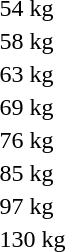<table>
<tr>
<td>54 kg<br></td>
<td></td>
<td></td>
<td></td>
</tr>
<tr>
<td>58 kg<br></td>
<td></td>
<td></td>
<td></td>
</tr>
<tr>
<td>63 kg<br></td>
<td></td>
<td></td>
<td></td>
</tr>
<tr>
<td>69 kg<br></td>
<td></td>
<td></td>
<td></td>
</tr>
<tr>
<td>76 kg<br></td>
<td></td>
<td></td>
<td></td>
</tr>
<tr>
<td>85 kg<br></td>
<td></td>
<td></td>
<td></td>
</tr>
<tr>
<td>97 kg<br></td>
<td></td>
<td></td>
<td></td>
</tr>
<tr>
<td>130 kg<br></td>
<td></td>
<td></td>
<td></td>
</tr>
</table>
